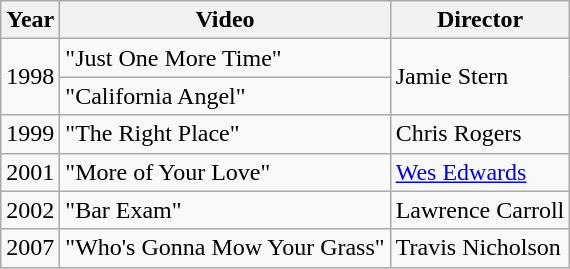<table class="wikitable">
<tr>
<th>Year</th>
<th>Video</th>
<th>Director</th>
</tr>
<tr>
<td rowspan="2">1998</td>
<td>"Just One More Time"</td>
<td rowspan="2">Jamie Stern</td>
</tr>
<tr>
<td>"California Angel"</td>
</tr>
<tr>
<td>1999</td>
<td>"The Right Place"</td>
<td>Chris Rogers</td>
</tr>
<tr>
<td>2001</td>
<td>"More of Your Love"</td>
<td><a href='#'>Wes Edwards</a></td>
</tr>
<tr>
<td>2002</td>
<td>"Bar Exam"</td>
<td>Lawrence Carroll</td>
</tr>
<tr>
<td>2007</td>
<td>"Who's Gonna Mow Your Grass"</td>
<td>Travis Nicholson</td>
</tr>
</table>
